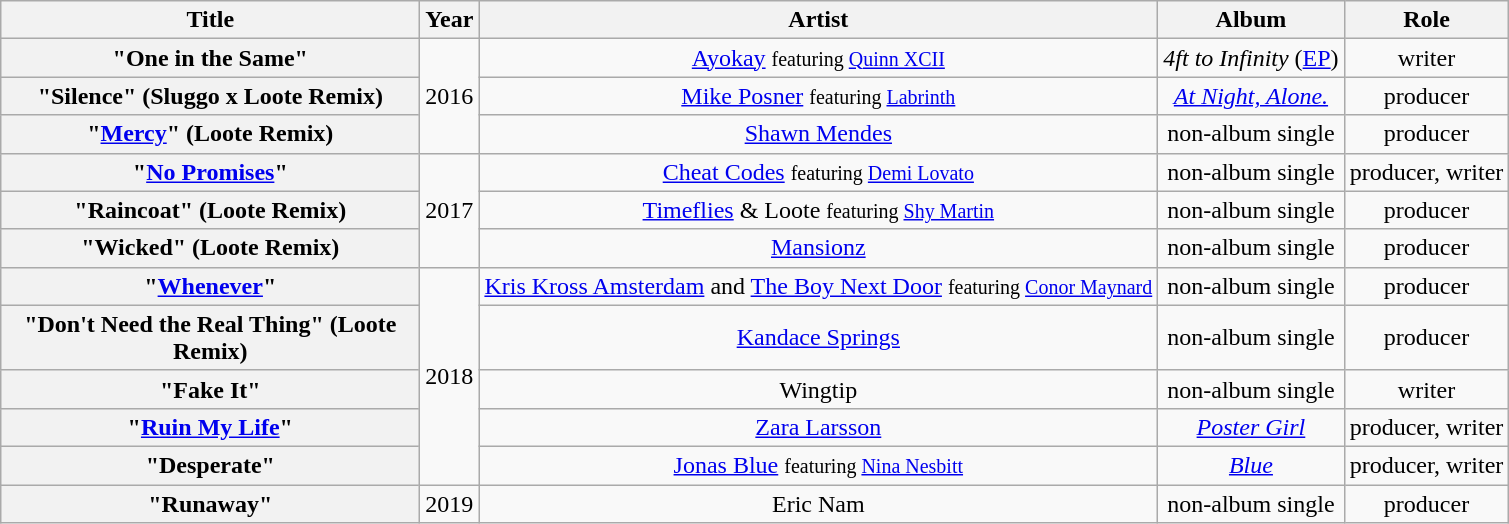<table class="wikitable plainrowheaders" style="text-align:center;">
<tr>
<th scope="col" style="width:17em;">Title</th>
<th scope="col">Year</th>
<th scope="col">Artist</th>
<th scope="col">Album</th>
<th scope="col">Role</th>
</tr>
<tr>
<th scope="row">"One in the Same"</th>
<td rowspan="3">2016</td>
<td><a href='#'>Ayokay</a> <small>featuring <a href='#'>Quinn XCII</a></small></td>
<td><em>4ft to Infinity</em> (<a href='#'>EP</a>)</td>
<td rowspan="1">writer</td>
</tr>
<tr>
<th scope="row">"Silence" (Sluggo x Loote Remix)</th>
<td><a href='#'>Mike Posner</a> <small>featuring <a href='#'>Labrinth</a></small></td>
<td><em><a href='#'>At Night, Alone.</a></em></td>
<td>producer</td>
</tr>
<tr>
<th scope="row">"<a href='#'>Mercy</a>" (Loote Remix)</th>
<td><a href='#'>Shawn Mendes</a></td>
<td>non-album single</td>
<td>producer</td>
</tr>
<tr>
<th scope="row">"<a href='#'>No Promises</a>"</th>
<td rowspan="3">2017</td>
<td><a href='#'>Cheat Codes</a> <small>featuring <a href='#'>Demi Lovato</a></small></td>
<td>non-album single</td>
<td>producer, writer</td>
</tr>
<tr>
<th scope="row">"Raincoat" (Loote Remix)</th>
<td><a href='#'>Timeflies</a> & Loote <small>featuring <a href='#'>Shy Martin</a></small></td>
<td>non-album single</td>
<td>producer</td>
</tr>
<tr>
<th scope="row">"Wicked" (Loote Remix)</th>
<td><a href='#'>Mansionz</a></td>
<td>non-album single</td>
<td>producer</td>
</tr>
<tr>
<th scope="row">"<a href='#'>Whenever</a>"</th>
<td rowspan="5">2018</td>
<td><a href='#'>Kris Kross Amsterdam</a> and <a href='#'>The Boy Next Door</a> <small>featuring <a href='#'>Conor Maynard</a></small></td>
<td>non-album single</td>
<td>producer</td>
</tr>
<tr>
<th scope="row">"Don't Need the Real Thing" (Loote Remix)</th>
<td><a href='#'>Kandace Springs</a></td>
<td>non-album single</td>
<td>producer</td>
</tr>
<tr>
<th scope="row">"Fake It"</th>
<td>Wingtip</td>
<td>non-album single</td>
<td>writer</td>
</tr>
<tr>
<th scope="row">"<a href='#'>Ruin My Life</a>"</th>
<td><a href='#'>Zara Larsson</a></td>
<td><em><a href='#'>Poster Girl</a></em></td>
<td>producer, writer</td>
</tr>
<tr>
<th scope="row">"Desperate"</th>
<td><a href='#'>Jonas Blue</a> <small>featuring <a href='#'>Nina Nesbitt</a></small></td>
<td><em><a href='#'>Blue</a></em></td>
<td>producer, writer</td>
</tr>
<tr>
<th scope="row">"Runaway"</th>
<td>2019</td>
<td>Eric Nam</td>
<td>non-album single</td>
<td>producer</td>
</tr>
</table>
